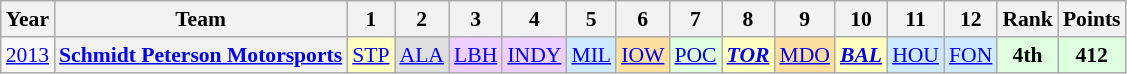<table class="wikitable" style="text-align:center; font-size:90%">
<tr>
<th>Year</th>
<th>Team</th>
<th>1</th>
<th>2</th>
<th>3</th>
<th>4</th>
<th>5</th>
<th>6</th>
<th>7</th>
<th>8</th>
<th>9</th>
<th>10</th>
<th>11</th>
<th>12</th>
<th>Rank</th>
<th>Points</th>
</tr>
<tr>
<td><a href='#'>2013</a></td>
<th><a href='#'>Schmidt Peterson Motorsports</a></th>
<td style="background:#FFFFBF;"><a href='#'>STP</a><br></td>
<td style="background:#DFDFDF;"><a href='#'>ALA</a><br></td>
<td style="background:#EFCFFF;"><a href='#'>LBH</a><br></td>
<td style="background:#EFCFFF;"><a href='#'>INDY</a><br></td>
<td style="background:#CFEAFF;"><a href='#'>MIL</a><br></td>
<td style="background:#FFDF9F;"><a href='#'>IOW</a><br></td>
<td style="background:#DFFFDF;"><a href='#'>POC</a><br></td>
<td style="background:#FFFFBF;"><strong><em><a href='#'>TOR</a></em></strong><br></td>
<td style="background:#FFDF9F;"><a href='#'>MDO</a><br></td>
<td style="background:#FFFFBF;"><strong><em><a href='#'>BAL</a></em></strong><br></td>
<td style="background:#CFEAFF;"><a href='#'>HOU</a><br></td>
<td style="background:#CFEAFF;"><a href='#'>FON</a><br></td>
<th style="background:#DFFFDF;">4th</th>
<th style="background:#DFFFDF;">412</th>
</tr>
</table>
